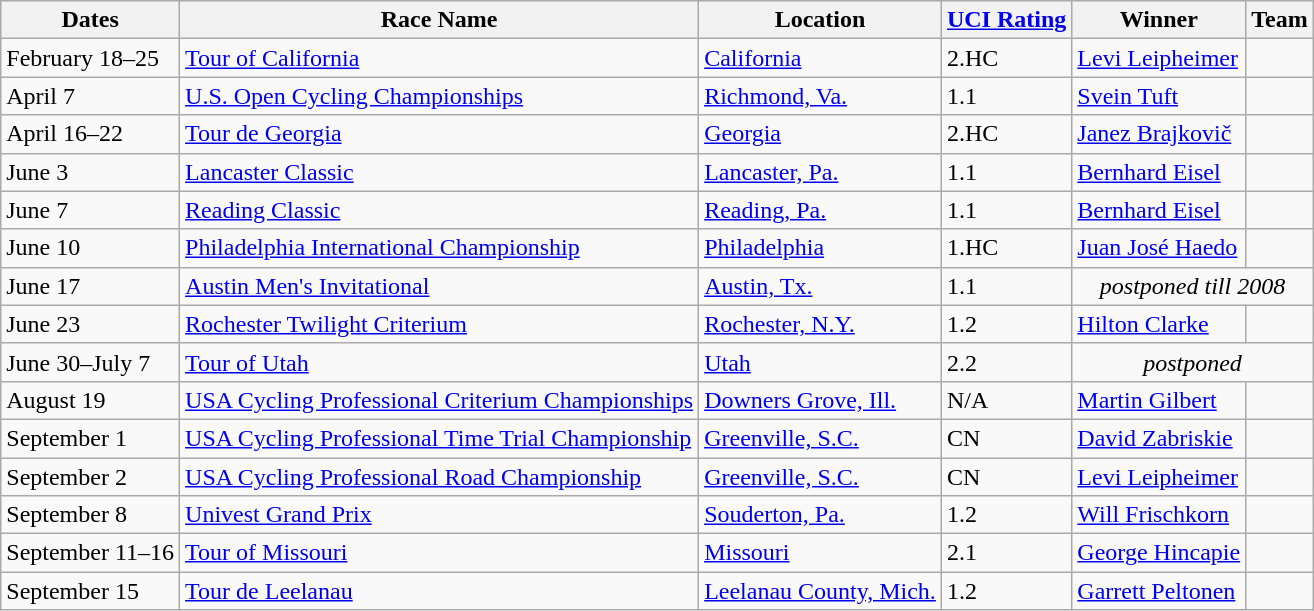<table class = "wikitable">
<tr>
<th>Dates</th>
<th>Race Name</th>
<th>Location</th>
<th><a href='#'>UCI Rating</a></th>
<th>Winner</th>
<th>Team</th>
</tr>
<tr>
<td>February 18–25</td>
<td><a href='#'>Tour of California</a></td>
<td><a href='#'>California</a></td>
<td>2.HC</td>
<td> <a href='#'>Levi Leipheimer</a></td>
<td></td>
</tr>
<tr>
<td>April 7</td>
<td><a href='#'>U.S. Open Cycling Championships</a></td>
<td><a href='#'>Richmond, Va.</a></td>
<td>1.1</td>
<td> <a href='#'>Svein Tuft</a></td>
<td></td>
</tr>
<tr>
<td>April 16–22</td>
<td><a href='#'>Tour de Georgia</a></td>
<td><a href='#'>Georgia</a></td>
<td>2.HC</td>
<td> <a href='#'>Janez Brajkovič</a></td>
<td></td>
</tr>
<tr>
<td>June 3</td>
<td><a href='#'>Lancaster Classic</a></td>
<td><a href='#'>Lancaster, Pa.</a></td>
<td>1.1</td>
<td> <a href='#'>Bernhard Eisel</a></td>
<td></td>
</tr>
<tr>
<td>June 7</td>
<td><a href='#'>Reading Classic</a></td>
<td><a href='#'>Reading, Pa.</a></td>
<td>1.1</td>
<td> <a href='#'>Bernhard Eisel</a></td>
<td></td>
</tr>
<tr>
<td>June 10</td>
<td><a href='#'>Philadelphia International Championship</a></td>
<td><a href='#'>Philadelphia</a></td>
<td>1.HC</td>
<td> <a href='#'>Juan José Haedo</a></td>
<td></td>
</tr>
<tr>
<td>June 17</td>
<td><a href='#'>Austin Men's Invitational</a></td>
<td><a href='#'>Austin, Tx.</a></td>
<td>1.1</td>
<td colspan=2 align=center><em>postponed till 2008</em></td>
</tr>
<tr>
<td>June 23</td>
<td><a href='#'>Rochester Twilight Criterium</a></td>
<td><a href='#'>Rochester, N.Y.</a></td>
<td>1.2</td>
<td> <a href='#'>Hilton Clarke</a></td>
<td></td>
</tr>
<tr>
<td>June 30–July 7</td>
<td><a href='#'>Tour of Utah</a></td>
<td><a href='#'>Utah</a></td>
<td>2.2</td>
<td colspan=2 align=center><em>postponed</em></td>
</tr>
<tr>
<td>August 19</td>
<td><a href='#'>USA Cycling Professional Criterium Championships</a></td>
<td><a href='#'>Downers Grove, Ill.</a></td>
<td>N/A</td>
<td> <a href='#'>Martin Gilbert</a></td>
<td></td>
</tr>
<tr>
<td>September 1</td>
<td><a href='#'>USA Cycling Professional Time Trial Championship</a></td>
<td><a href='#'>Greenville, S.C.</a></td>
<td>CN</td>
<td> <a href='#'>David Zabriskie</a></td>
<td></td>
</tr>
<tr>
<td>September 2</td>
<td><a href='#'>USA Cycling Professional Road Championship</a></td>
<td><a href='#'>Greenville, S.C.</a></td>
<td>CN</td>
<td> <a href='#'>Levi Leipheimer</a></td>
<td></td>
</tr>
<tr>
<td>September 8</td>
<td><a href='#'>Univest Grand Prix</a></td>
<td><a href='#'>Souderton, Pa.</a></td>
<td>1.2</td>
<td> <a href='#'>Will Frischkorn</a></td>
<td></td>
</tr>
<tr>
<td>September 11–16</td>
<td><a href='#'>Tour of Missouri</a></td>
<td><a href='#'>Missouri</a></td>
<td>2.1</td>
<td> <a href='#'>George Hincapie</a></td>
<td></td>
</tr>
<tr>
<td>September 15</td>
<td><a href='#'>Tour de Leelanau</a></td>
<td><a href='#'>Leelanau County, Mich.</a></td>
<td>1.2</td>
<td> <a href='#'>Garrett Peltonen</a></td>
<td></td>
</tr>
</table>
